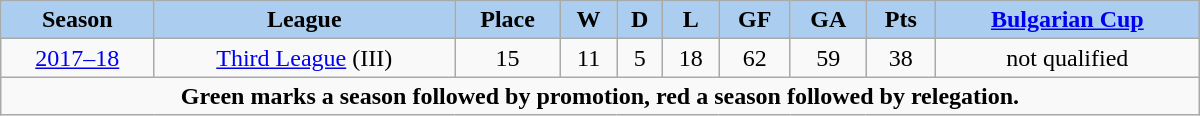<table class="wikitable" width="800px">
<tr>
<th style="background:#ABCDEF;">Season</th>
<th style="background:#ABCDEF;">League</th>
<th style="background:#ABCDEF;">Place</th>
<th style="background:#ABCDEF;">W</th>
<th style="background:#ABCDEF;">D</th>
<th style="background:#ABCDEF;">L</th>
<th style="background:#ABCDEF;">GF</th>
<th style="background:#ABCDEF;">GA</th>
<th style="background:#ABCDEF;">Pts</th>
<th style="background:#ABCDEF;"><a href='#'>Bulgarian Cup</a></th>
</tr>
<tr align="center">
<td><a href='#'>2017–18</a></td>
<td><a href='#'>Third League</a> (III)</td>
<td>15</td>
<td>11</td>
<td>5</td>
<td>18</td>
<td>62</td>
<td>59</td>
<td>38</td>
<td>not qualified</td>
</tr>
<tr>
<td colspan="12" align="center"><strong>Green marks a season followed by promotion, red a season followed by relegation.</strong></td>
</tr>
</table>
